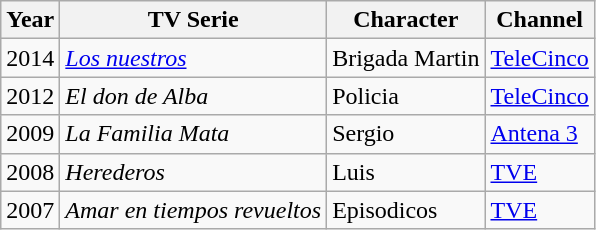<table class="wikitable sortable">
<tr>
<th>Year</th>
<th>TV Serie</th>
<th>Character</th>
<th>Channel</th>
</tr>
<tr>
<td>2014</td>
<td><em><a href='#'>Los nuestros</a></em></td>
<td>Brigada Martin</td>
<td><a href='#'>TeleCinco</a></td>
</tr>
<tr>
<td>2012</td>
<td><em>El don de Alba</em></td>
<td>Policia</td>
<td><a href='#'>TeleCinco</a></td>
</tr>
<tr>
<td>2009</td>
<td><em>La Familia Mata</em></td>
<td>Sergio</td>
<td><a href='#'>Antena 3</a></td>
</tr>
<tr>
<td>2008</td>
<td><em>Herederos</em></td>
<td>Luis</td>
<td><a href='#'>TVE</a></td>
</tr>
<tr>
<td>2007</td>
<td><em>Amar en tiempos revueltos</em></td>
<td>Episodicos</td>
<td><a href='#'>TVE</a></td>
</tr>
</table>
